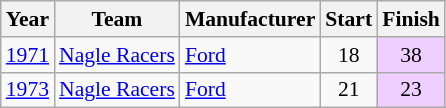<table class="wikitable" style="font-size: 90%;">
<tr>
<th>Year</th>
<th>Team</th>
<th>Manufacturer</th>
<th>Start</th>
<th>Finish</th>
</tr>
<tr>
<td><a href='#'>1971</a></td>
<td><a href='#'>Nagle Racers</a></td>
<td><a href='#'>Ford</a></td>
<td align=center>18</td>
<td align=center style="background:#EFCFFF;">38</td>
</tr>
<tr>
<td><a href='#'>1973</a></td>
<td><a href='#'>Nagle Racers</a></td>
<td><a href='#'>Ford</a></td>
<td align=center>21</td>
<td align=center style="background:#EFCFFF;">23</td>
</tr>
</table>
